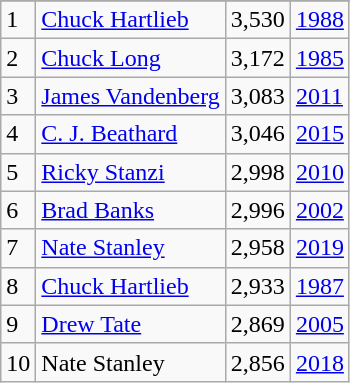<table class="wikitable">
<tr>
</tr>
<tr>
<td>1</td>
<td><a href='#'>Chuck Hartlieb</a></td>
<td><abbr>3,530</abbr></td>
<td><a href='#'>1988</a></td>
</tr>
<tr>
<td>2</td>
<td><a href='#'>Chuck Long</a></td>
<td><abbr>3,172</abbr></td>
<td><a href='#'>1985</a></td>
</tr>
<tr>
<td>3</td>
<td><a href='#'>James Vandenberg</a></td>
<td><abbr>3,083</abbr></td>
<td><a href='#'>2011</a></td>
</tr>
<tr>
<td>4</td>
<td><a href='#'>C. J. Beathard</a></td>
<td><abbr>3,046</abbr></td>
<td><a href='#'>2015</a></td>
</tr>
<tr>
<td>5</td>
<td><a href='#'>Ricky Stanzi</a></td>
<td><abbr>2,998</abbr></td>
<td><a href='#'>2010</a></td>
</tr>
<tr>
<td>6</td>
<td><a href='#'>Brad Banks</a></td>
<td><abbr>2,996</abbr></td>
<td><a href='#'>2002</a></td>
</tr>
<tr>
<td>7</td>
<td><a href='#'>Nate Stanley</a></td>
<td><abbr>2,958</abbr></td>
<td><a href='#'>2019</a></td>
</tr>
<tr>
<td>8</td>
<td><a href='#'>Chuck Hartlieb</a></td>
<td><abbr>2,933</abbr></td>
<td><a href='#'>1987</a></td>
</tr>
<tr>
<td>9</td>
<td><a href='#'>Drew Tate</a></td>
<td><abbr>2,869</abbr></td>
<td><a href='#'>2005</a></td>
</tr>
<tr>
<td>10</td>
<td>Nate Stanley</td>
<td><abbr>2,856</abbr></td>
<td><a href='#'>2018</a></td>
</tr>
</table>
